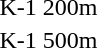<table>
<tr>
<td>K-1 200m<br></td>
<td></td>
<td></td>
<td></td>
</tr>
<tr>
<td>K-1 500m<br></td>
<td></td>
<td></td>
<td></td>
</tr>
</table>
